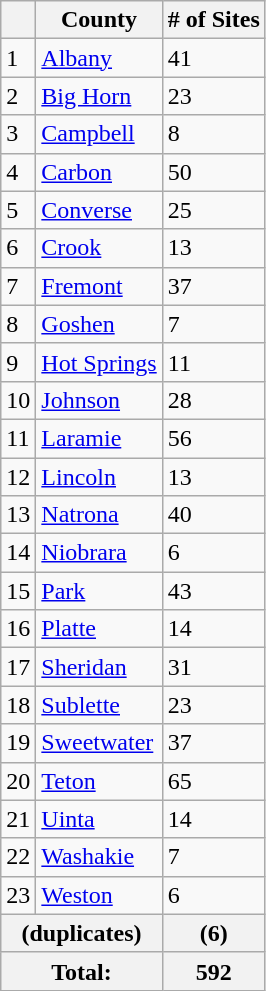<table class="wikitable sortable">
<tr>
<th></th>
<th><strong>County</strong></th>
<th><strong># of Sites</strong></th>
</tr>
<tr ->
<td>1</td>
<td><a href='#'>Albany</a></td>
<td>41</td>
</tr>
<tr ->
<td>2</td>
<td><a href='#'>Big Horn</a></td>
<td>23</td>
</tr>
<tr ->
<td>3</td>
<td><a href='#'>Campbell</a></td>
<td>8</td>
</tr>
<tr ->
<td>4</td>
<td><a href='#'>Carbon</a></td>
<td>50</td>
</tr>
<tr ->
<td>5</td>
<td><a href='#'>Converse</a></td>
<td>25</td>
</tr>
<tr ->
<td>6</td>
<td><a href='#'>Crook</a></td>
<td>13</td>
</tr>
<tr ->
<td>7</td>
<td><a href='#'>Fremont</a></td>
<td>37</td>
</tr>
<tr ->
<td>8</td>
<td><a href='#'>Goshen</a></td>
<td>7</td>
</tr>
<tr ->
<td>9</td>
<td><a href='#'>Hot Springs</a></td>
<td>11</td>
</tr>
<tr ->
<td>10</td>
<td><a href='#'>Johnson</a></td>
<td>28</td>
</tr>
<tr ->
<td>11</td>
<td><a href='#'>Laramie</a></td>
<td>56</td>
</tr>
<tr ->
<td>12</td>
<td><a href='#'>Lincoln</a></td>
<td>13</td>
</tr>
<tr ->
<td>13</td>
<td><a href='#'>Natrona</a></td>
<td>40</td>
</tr>
<tr ->
<td>14</td>
<td><a href='#'>Niobrara</a></td>
<td>6</td>
</tr>
<tr ->
<td>15</td>
<td><a href='#'>Park</a></td>
<td>43</td>
</tr>
<tr ->
<td>16</td>
<td><a href='#'>Platte</a></td>
<td>14</td>
</tr>
<tr ->
<td>17</td>
<td><a href='#'>Sheridan</a></td>
<td>31</td>
</tr>
<tr ->
<td>18</td>
<td><a href='#'>Sublette</a></td>
<td>23</td>
</tr>
<tr ->
<td>19</td>
<td><a href='#'>Sweetwater</a></td>
<td>37</td>
</tr>
<tr ->
<td>20</td>
<td><a href='#'>Teton</a></td>
<td>65</td>
</tr>
<tr ->
<td>21</td>
<td><a href='#'>Uinta</a></td>
<td>14</td>
</tr>
<tr ->
<td>22</td>
<td><a href='#'>Washakie</a></td>
<td>7</td>
</tr>
<tr ->
<td>23</td>
<td><a href='#'>Weston</a></td>
<td>6</td>
</tr>
<tr class="sortbottom">
<th colspan="2">(duplicates)</th>
<th>(6)</th>
</tr>
<tr class="sortbottom">
<th colspan="2">Total:</th>
<th>592</th>
</tr>
</table>
